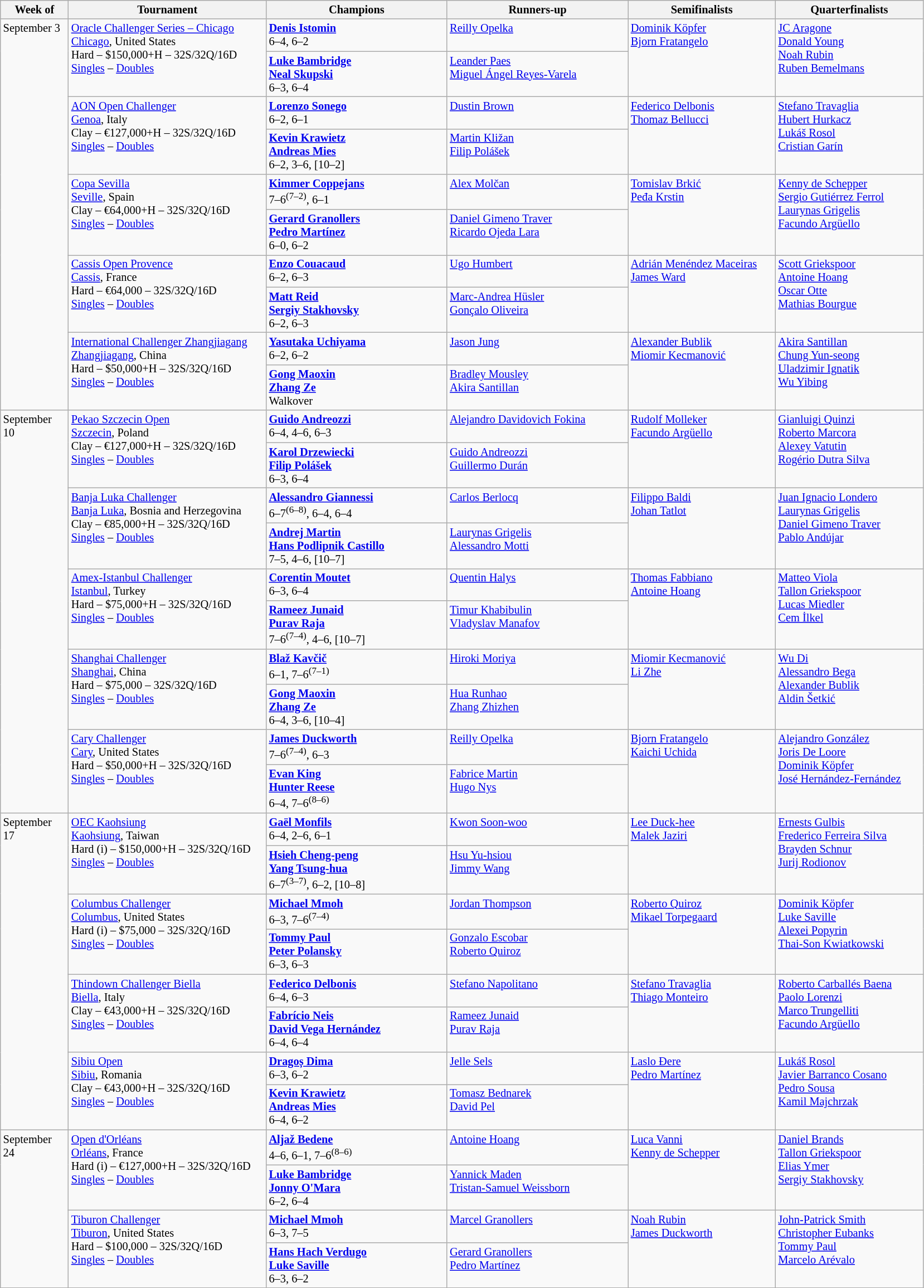<table class="wikitable" style="font-size:85%;">
<tr>
<th width="75">Week of</th>
<th width="230">Tournament</th>
<th width="210">Champions</th>
<th width="210">Runners-up</th>
<th width="170">Semifinalists</th>
<th width="170">Quarterfinalists</th>
</tr>
<tr valign=top>
<td rowspan=10>September 3</td>
<td rowspan=2><a href='#'>Oracle Challenger Series – Chicago</a><br><a href='#'>Chicago</a>, United States <br> Hard – $150,000+H – 32S/32Q/16D<br><a href='#'>Singles</a> – <a href='#'>Doubles</a></td>
<td> <strong><a href='#'>Denis Istomin</a></strong><br>6–4, 6–2</td>
<td> <a href='#'>Reilly Opelka</a></td>
<td rowspan=2> <a href='#'>Dominik Köpfer</a> <br>  <a href='#'>Bjorn Fratangelo</a></td>
<td rowspan=2> <a href='#'>JC Aragone</a> <br> <a href='#'>Donald Young</a> <br> <a href='#'>Noah Rubin</a> <br>  <a href='#'>Ruben Bemelmans</a></td>
</tr>
<tr valign=top>
<td> <strong><a href='#'>Luke Bambridge</a></strong><br> <strong><a href='#'>Neal Skupski</a></strong><br>6–3, 6–4</td>
<td> <a href='#'>Leander Paes</a><br> <a href='#'>Miguel Ángel Reyes-Varela</a></td>
</tr>
<tr valign=top>
<td rowspan=2><a href='#'>AON Open Challenger</a><br><a href='#'>Genoa</a>, Italy <br> Clay – €127,000+H – 32S/32Q/16D<br><a href='#'>Singles</a> – <a href='#'>Doubles</a></td>
<td> <strong><a href='#'>Lorenzo Sonego</a></strong><br>6–2, 6–1</td>
<td> <a href='#'>Dustin Brown</a></td>
<td rowspan=2> <a href='#'>Federico Delbonis</a> <br>  <a href='#'>Thomaz Bellucci</a></td>
<td rowspan=2> <a href='#'>Stefano Travaglia</a> <br> <a href='#'>Hubert Hurkacz</a> <br> <a href='#'>Lukáš Rosol</a> <br>  <a href='#'>Cristian Garín</a></td>
</tr>
<tr valign=top>
<td> <strong><a href='#'>Kevin Krawietz</a></strong><br> <strong><a href='#'>Andreas Mies</a></strong><br>6–2, 3–6, [10–2]</td>
<td> <a href='#'>Martin Kližan</a><br> <a href='#'>Filip Polášek</a></td>
</tr>
<tr valign=top>
<td rowspan=2><a href='#'>Copa Sevilla</a><br><a href='#'>Seville</a>, Spain <br> Clay – €64,000+H – 32S/32Q/16D<br><a href='#'>Singles</a> – <a href='#'>Doubles</a></td>
<td> <strong><a href='#'>Kimmer Coppejans</a></strong><br>7–6<sup>(7–2)</sup>, 6–1</td>
<td> <a href='#'>Alex Molčan</a></td>
<td rowspan=2> <a href='#'>Tomislav Brkić</a> <br>  <a href='#'>Peđa Krstin</a></td>
<td rowspan=2> <a href='#'>Kenny de Schepper</a> <br> <a href='#'>Sergio Gutiérrez Ferrol</a> <br> <a href='#'>Laurynas Grigelis</a> <br>  <a href='#'>Facundo Argüello</a></td>
</tr>
<tr valign=top>
<td> <strong><a href='#'>Gerard Granollers</a></strong><br> <strong><a href='#'>Pedro Martínez</a></strong><br>6–0, 6–2</td>
<td> <a href='#'>Daniel Gimeno Traver</a><br> <a href='#'>Ricardo Ojeda Lara</a></td>
</tr>
<tr valign=top>
<td rowspan=2><a href='#'>Cassis Open Provence</a><br><a href='#'>Cassis</a>, France<br> Hard – €64,000 – 32S/32Q/16D<br><a href='#'>Singles</a> – <a href='#'>Doubles</a></td>
<td> <strong><a href='#'>Enzo Couacaud</a></strong><br>6–2, 6–3</td>
<td> <a href='#'>Ugo Humbert</a></td>
<td rowspan=2> <a href='#'>Adrián Menéndez Maceiras</a> <br>  <a href='#'>James Ward</a></td>
<td rowspan=2> <a href='#'>Scott Griekspoor</a> <br> <a href='#'>Antoine Hoang</a> <br>  <a href='#'>Oscar Otte</a> <br>  <a href='#'>Mathias Bourgue</a></td>
</tr>
<tr valign=top>
<td> <strong><a href='#'>Matt Reid</a></strong><br> <strong><a href='#'>Sergiy Stakhovsky</a></strong><br>6–2, 6–3</td>
<td> <a href='#'>Marc-Andrea Hüsler</a><br> <a href='#'>Gonçalo Oliveira</a></td>
</tr>
<tr valign=top>
<td rowspan=2><a href='#'>International Challenger Zhangjiagang</a><br><a href='#'>Zhangjiagang</a>, China <br> Hard – $50,000+H – 32S/32Q/16D<br><a href='#'>Singles</a> – <a href='#'>Doubles</a></td>
<td> <strong><a href='#'>Yasutaka Uchiyama</a></strong><br>6–2, 6–2</td>
<td> <a href='#'>Jason Jung</a></td>
<td rowspan=2> <a href='#'>Alexander Bublik</a> <br>  <a href='#'>Miomir Kecmanović</a></td>
<td rowspan=2> <a href='#'>Akira Santillan</a> <br> <a href='#'>Chung Yun-seong</a> <br>  <a href='#'>Uladzimir Ignatik</a> <br>  <a href='#'>Wu Yibing</a></td>
</tr>
<tr valign=top>
<td> <strong><a href='#'>Gong Maoxin</a></strong><br> <strong><a href='#'>Zhang Ze</a></strong><br>Walkover</td>
<td> <a href='#'>Bradley Mousley</a><br> <a href='#'>Akira Santillan</a></td>
</tr>
<tr valign=top>
<td rowspan=10>September 10</td>
<td rowspan=2><a href='#'>Pekao Szczecin Open</a><br><a href='#'>Szczecin</a>, Poland <br> Clay – €127,000+H – 32S/32Q/16D<br><a href='#'>Singles</a> – <a href='#'>Doubles</a></td>
<td> <strong><a href='#'>Guido Andreozzi</a></strong><br>6–4, 4–6, 6–3</td>
<td> <a href='#'>Alejandro Davidovich Fokina</a></td>
<td rowspan=2> <a href='#'>Rudolf Molleker</a> <br>  <a href='#'>Facundo Argüello</a></td>
<td rowspan=2> <a href='#'>Gianluigi Quinzi</a> <br> <a href='#'>Roberto Marcora</a> <br> <a href='#'>Alexey Vatutin</a> <br>  <a href='#'>Rogério Dutra Silva</a></td>
</tr>
<tr valign=top>
<td> <strong><a href='#'>Karol Drzewiecki</a></strong><br> <strong><a href='#'>Filip Polášek</a></strong><br>6–3, 6–4</td>
<td> <a href='#'>Guido Andreozzi</a><br> <a href='#'>Guillermo Durán</a></td>
</tr>
<tr valign=top>
<td rowspan=2><a href='#'>Banja Luka Challenger</a><br><a href='#'>Banja Luka</a>, Bosnia and Herzegovina <br> Clay – €85,000+H – 32S/32Q/16D<br><a href='#'>Singles</a> – <a href='#'>Doubles</a></td>
<td> <strong><a href='#'>Alessandro Giannessi</a></strong><br>6–7<sup>(6–8)</sup>, 6–4, 6–4</td>
<td> <a href='#'>Carlos Berlocq</a></td>
<td rowspan=2> <a href='#'>Filippo Baldi</a> <br>  <a href='#'>Johan Tatlot</a></td>
<td rowspan=2> <a href='#'>Juan Ignacio Londero</a> <br> <a href='#'>Laurynas Grigelis</a> <br> <a href='#'>Daniel Gimeno Traver</a> <br>  <a href='#'>Pablo Andújar</a></td>
</tr>
<tr valign=top>
<td> <strong><a href='#'>Andrej Martin</a></strong><br> <strong><a href='#'>Hans Podlipnik Castillo</a></strong><br>7–5, 4–6, [10–7]</td>
<td> <a href='#'>Laurynas Grigelis</a><br> <a href='#'>Alessandro Motti</a></td>
</tr>
<tr valign=top>
<td rowspan=2><a href='#'>Amex-Istanbul Challenger</a><br><a href='#'>Istanbul</a>, Turkey <br> Hard – $75,000+H – 32S/32Q/16D<br><a href='#'>Singles</a> – <a href='#'>Doubles</a></td>
<td> <strong><a href='#'>Corentin Moutet</a></strong><br>6–3, 6–4</td>
<td> <a href='#'>Quentin Halys</a></td>
<td rowspan=2> <a href='#'>Thomas Fabbiano</a> <br>  <a href='#'>Antoine Hoang</a></td>
<td rowspan=2> <a href='#'>Matteo Viola</a> <br> <a href='#'>Tallon Griekspoor</a> <br> <a href='#'>Lucas Miedler</a> <br>  <a href='#'>Cem İlkel</a></td>
</tr>
<tr valign=top>
<td> <strong><a href='#'>Rameez Junaid</a></strong><br> <strong><a href='#'>Purav Raja</a></strong><br>7–6<sup>(7–4)</sup>, 4–6, [10–7]</td>
<td> <a href='#'>Timur Khabibulin</a><br> <a href='#'>Vladyslav Manafov</a></td>
</tr>
<tr valign=top>
<td rowspan=2><a href='#'>Shanghai Challenger</a><br><a href='#'>Shanghai</a>, China <br> Hard – $75,000 – 32S/32Q/16D<br><a href='#'>Singles</a> – <a href='#'>Doubles</a></td>
<td> <strong><a href='#'>Blaž Kavčič</a></strong><br>6–1, 7–6<sup>(7–1)</sup></td>
<td> <a href='#'>Hiroki Moriya</a></td>
<td rowspan=2> <a href='#'>Miomir Kecmanović</a> <br>  <a href='#'>Li Zhe</a></td>
<td rowspan=2> <a href='#'>Wu Di</a> <br> <a href='#'>Alessandro Bega</a> <br> <a href='#'>Alexander Bublik</a> <br>  <a href='#'>Aldin Šetkić</a></td>
</tr>
<tr valign=top>
<td> <strong><a href='#'>Gong Maoxin</a></strong><br> <strong><a href='#'>Zhang Ze</a></strong><br>6–4, 3–6, [10–4]</td>
<td> <a href='#'>Hua Runhao</a><br> <a href='#'>Zhang Zhizhen</a></td>
</tr>
<tr valign=top>
<td rowspan=2><a href='#'>Cary Challenger</a><br><a href='#'>Cary</a>, United States <br> Hard – $50,000+H – 32S/32Q/16D<br><a href='#'>Singles</a> – <a href='#'>Doubles</a></td>
<td> <strong><a href='#'>James Duckworth</a></strong><br>7–6<sup>(7–4)</sup>, 6–3</td>
<td> <a href='#'>Reilly Opelka</a></td>
<td rowspan=2> <a href='#'>Bjorn Fratangelo</a> <br>  <a href='#'>Kaichi Uchida</a></td>
<td rowspan=2> <a href='#'>Alejandro González</a> <br> <a href='#'>Joris De Loore</a> <br> <a href='#'>Dominik Köpfer</a> <br>  <a href='#'>José Hernández-Fernández</a></td>
</tr>
<tr valign=top>
<td> <strong><a href='#'>Evan King</a></strong><br> <strong><a href='#'>Hunter Reese</a></strong><br>6–4, 7–6<sup>(8–6)</sup></td>
<td> <a href='#'>Fabrice Martin</a><br> <a href='#'>Hugo Nys</a></td>
</tr>
<tr valign=top>
<td rowspan=8>September 17</td>
<td rowspan=2><a href='#'>OEC Kaohsiung</a><br><a href='#'>Kaohsiung</a>, Taiwan <br> Hard (i) – $150,000+H – 32S/32Q/16D<br><a href='#'>Singles</a> – <a href='#'>Doubles</a></td>
<td> <strong><a href='#'>Gaël Monfils</a></strong><br>6–4, 2–6, 6–1</td>
<td> <a href='#'>Kwon Soon-woo</a></td>
<td rowspan=2> <a href='#'>Lee Duck-hee</a> <br>  <a href='#'>Malek Jaziri</a></td>
<td rowspan=2> <a href='#'>Ernests Gulbis</a> <br> <a href='#'>Frederico Ferreira Silva</a> <br> <a href='#'>Brayden Schnur</a> <br>  <a href='#'>Jurij Rodionov</a></td>
</tr>
<tr valign=top>
<td> <strong><a href='#'>Hsieh Cheng-peng</a></strong><br> <strong><a href='#'>Yang Tsung-hua</a></strong><br>6–7<sup>(3–7)</sup>, 6–2, [10–8]</td>
<td> <a href='#'>Hsu Yu-hsiou</a><br> <a href='#'>Jimmy Wang</a></td>
</tr>
<tr valign=top>
<td rowspan=2><a href='#'>Columbus Challenger</a><br><a href='#'>Columbus</a>, United States <br> Hard (i) – $75,000 – 32S/32Q/16D<br><a href='#'>Singles</a> – <a href='#'>Doubles</a></td>
<td> <strong><a href='#'>Michael Mmoh</a></strong><br>6–3, 7–6<sup>(7–4)</sup></td>
<td> <a href='#'>Jordan Thompson</a></td>
<td rowspan=2> <a href='#'>Roberto Quiroz</a> <br>  <a href='#'>Mikael Torpegaard</a></td>
<td rowspan=2> <a href='#'>Dominik Köpfer</a> <br> <a href='#'>Luke Saville</a> <br> <a href='#'>Alexei Popyrin</a> <br>  <a href='#'>Thai-Son Kwiatkowski</a></td>
</tr>
<tr valign=top>
<td> <strong><a href='#'>Tommy Paul</a></strong><br> <strong><a href='#'>Peter Polansky</a></strong><br>6–3, 6–3</td>
<td> <a href='#'>Gonzalo Escobar</a><br> <a href='#'>Roberto Quiroz</a></td>
</tr>
<tr valign=top>
<td rowspan=2><a href='#'>Thindown Challenger Biella</a><br><a href='#'>Biella</a>, Italy <br> Clay – €43,000+H – 32S/32Q/16D<br><a href='#'>Singles</a> – <a href='#'>Doubles</a></td>
<td> <strong><a href='#'>Federico Delbonis</a></strong><br>6–4, 6–3</td>
<td> <a href='#'>Stefano Napolitano</a></td>
<td rowspan=2> <a href='#'>Stefano Travaglia</a> <br>  <a href='#'>Thiago Monteiro</a></td>
<td rowspan=2> <a href='#'>Roberto Carballés Baena</a> <br> <a href='#'>Paolo Lorenzi</a> <br> <a href='#'>Marco Trungelliti</a> <br>  <a href='#'>Facundo Argüello</a></td>
</tr>
<tr valign=top>
<td> <strong><a href='#'>Fabrício Neis</a></strong><br> <strong><a href='#'>David Vega Hernández</a></strong><br>6–4, 6–4</td>
<td> <a href='#'>Rameez Junaid</a><br> <a href='#'>Purav Raja</a></td>
</tr>
<tr valign=top>
<td rowspan=2><a href='#'>Sibiu Open</a><br><a href='#'>Sibiu</a>, Romania <br> Clay – €43,000+H – 32S/32Q/16D<br><a href='#'>Singles</a> – <a href='#'>Doubles</a></td>
<td> <strong><a href='#'>Dragoș Dima</a></strong><br>6–3, 6–2</td>
<td> <a href='#'>Jelle Sels</a></td>
<td rowspan=2> <a href='#'>Laslo Đere</a> <br>  <a href='#'>Pedro Martínez</a></td>
<td rowspan=2> <a href='#'>Lukáš Rosol</a> <br> <a href='#'>Javier Barranco Cosano</a> <br> <a href='#'>Pedro Sousa</a> <br>  <a href='#'>Kamil Majchrzak</a></td>
</tr>
<tr valign=top>
<td> <strong><a href='#'>Kevin Krawietz</a></strong><br> <strong><a href='#'>Andreas Mies</a></strong><br>6–4, 6–2</td>
<td> <a href='#'>Tomasz Bednarek</a><br> <a href='#'>David Pel</a></td>
</tr>
<tr valign=top>
<td rowspan=4>September 24</td>
<td rowspan=2><a href='#'>Open d'Orléans</a><br><a href='#'>Orléans</a>, France <br> Hard (i) – €127,000+H – 32S/32Q/16D<br><a href='#'>Singles</a> – <a href='#'>Doubles</a></td>
<td> <strong><a href='#'>Aljaž Bedene</a></strong><br>4–6, 6–1, 7–6<sup>(8–6)</sup></td>
<td> <a href='#'>Antoine Hoang</a></td>
<td rowspan=2> <a href='#'>Luca Vanni</a> <br>  <a href='#'>Kenny de Schepper</a></td>
<td rowspan=2> <a href='#'>Daniel Brands</a> <br> <a href='#'>Tallon Griekspoor</a> <br> <a href='#'>Elias Ymer</a> <br>  <a href='#'>Sergiy Stakhovsky</a></td>
</tr>
<tr valign=top>
<td> <strong><a href='#'>Luke Bambridge</a></strong><br> <strong><a href='#'>Jonny O'Mara</a></strong><br>6–2, 6–4</td>
<td> <a href='#'>Yannick Maden</a><br> <a href='#'>Tristan-Samuel Weissborn</a></td>
</tr>
<tr valign=top>
<td rowspan=2><a href='#'>Tiburon Challenger</a><br><a href='#'>Tiburon</a>, United States <br> Hard – $100,000 – 32S/32Q/16D<br><a href='#'>Singles</a> – <a href='#'>Doubles</a></td>
<td> <strong><a href='#'>Michael Mmoh</a></strong><br>6–3, 7–5</td>
<td> <a href='#'>Marcel Granollers</a></td>
<td rowspan=2> <a href='#'>Noah Rubin</a> <br>  <a href='#'>James Duckworth</a></td>
<td rowspan=2> <a href='#'>John-Patrick Smith</a> <br> <a href='#'>Christopher Eubanks</a> <br> <a href='#'>Tommy Paul</a> <br>  <a href='#'>Marcelo Arévalo</a></td>
</tr>
<tr valign=top>
<td> <strong><a href='#'>Hans Hach Verdugo</a></strong><br> <strong><a href='#'>Luke Saville</a></strong><br>6–3, 6–2</td>
<td> <a href='#'>Gerard Granollers</a><br> <a href='#'>Pedro Martínez</a></td>
</tr>
</table>
